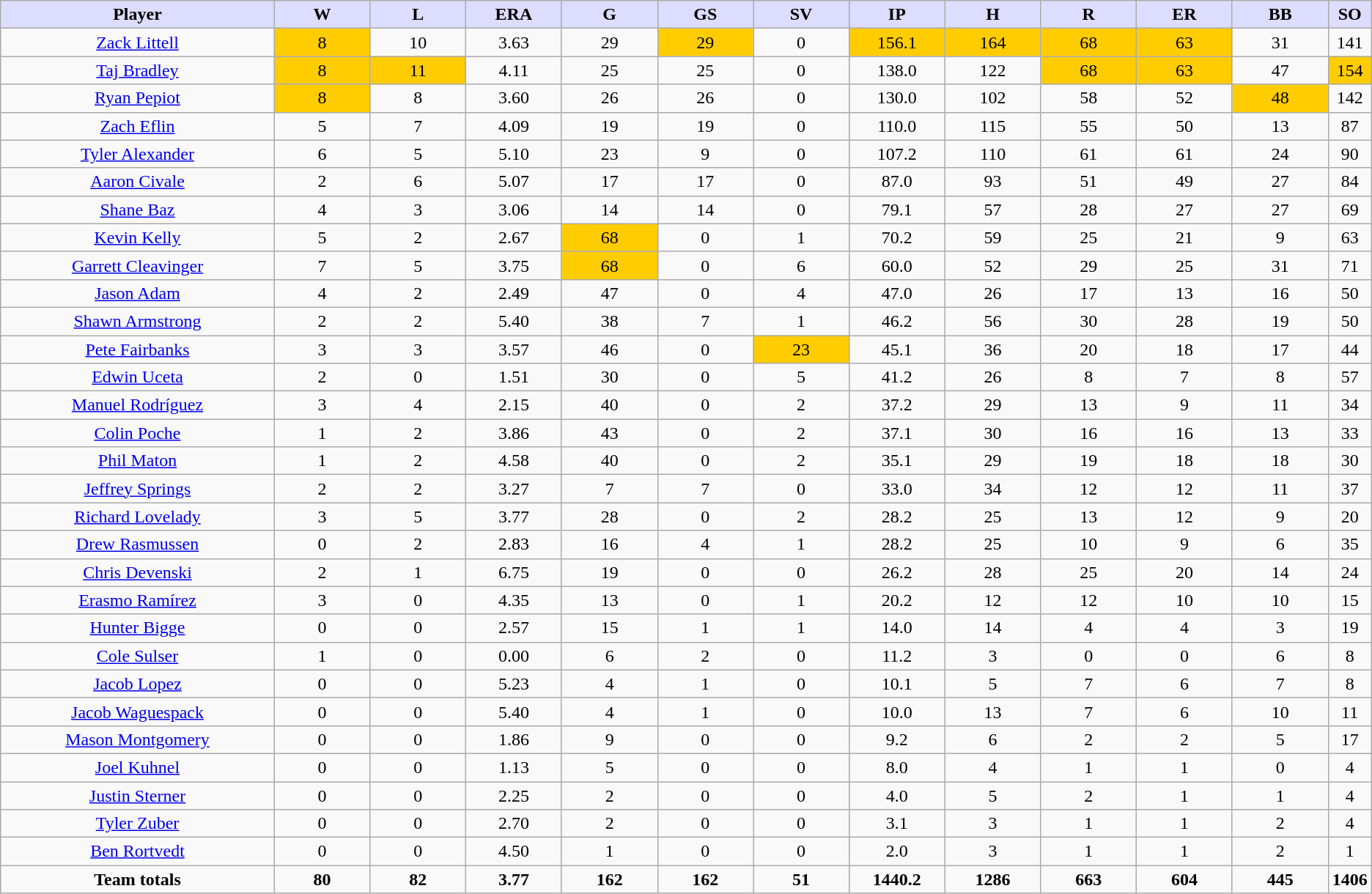<table class="wikitable" style="text-align:center;">
<tr>
<th style="background:#ddf;width:20%;"><strong>Player</strong></th>
<th style="background:#ddf;width:7%;"><strong>W</strong></th>
<th style="background:#ddf;width:7%;"><strong>L</strong></th>
<th style="background:#ddf;width:7%;"><strong>ERA</strong></th>
<th style="background:#ddf;width:7%;"><strong>G</strong></th>
<th style="background:#ddf;width:7%;"><strong>GS</strong></th>
<th style="background:#ddf;width:7%;"><strong>SV</strong></th>
<th style="background:#ddf;width:7%;"><strong>IP</strong></th>
<th style="background:#ddf;width:7%;"><strong>H</strong></th>
<th style="background:#ddf;width:7%;"><strong>R</strong></th>
<th style="background:#ddf;width:7%;"><strong>ER</strong></th>
<th style="background:#ddf;width:7%;"><strong>BB</strong></th>
<th style="background:#ddf;width:7%;"><strong>SO</strong></th>
</tr>
<tr>
<td><a href='#'>Zack Littell</a></td>
<td bgcolor=#FFCC00>8</td>
<td>10</td>
<td>3.63</td>
<td>29</td>
<td bgcolor=#ffcc00>29</td>
<td>0</td>
<td bgcolor=#ffcc00>156.1</td>
<td bgcolor=#ffcc00>164</td>
<td bgcolor=#ffcc00>68</td>
<td bgcolor=#ffcc00>63</td>
<td>31</td>
<td>141</td>
</tr>
<tr>
<td><a href='#'>Taj Bradley</a></td>
<td bgcolor=#ffcc00>8</td>
<td bgcolor=#ffcc00>11</td>
<td>4.11</td>
<td>25</td>
<td>25</td>
<td>0</td>
<td>138.0</td>
<td>122</td>
<td bgcolor=#ffcc00>68</td>
<td bgcolor=#ffcc00>63</td>
<td>47</td>
<td bgcolor=#ffcc00>154</td>
</tr>
<tr>
<td><a href='#'>Ryan Pepiot</a></td>
<td bgcolor=#ffcc00>8</td>
<td>8</td>
<td>3.60</td>
<td>26</td>
<td>26</td>
<td>0</td>
<td>130.0</td>
<td>102</td>
<td>58</td>
<td>52</td>
<td bgcolor=#ffcc00>48</td>
<td>142</td>
</tr>
<tr>
<td><a href='#'>Zach Eflin</a></td>
<td>5</td>
<td>7</td>
<td>4.09</td>
<td>19</td>
<td>19</td>
<td>0</td>
<td>110.0</td>
<td>115</td>
<td>55</td>
<td>50</td>
<td>13</td>
<td>87</td>
</tr>
<tr>
<td><a href='#'>Tyler Alexander</a></td>
<td>6</td>
<td>5</td>
<td>5.10</td>
<td>23</td>
<td>9</td>
<td>0</td>
<td>107.2</td>
<td>110</td>
<td>61</td>
<td>61</td>
<td>24</td>
<td>90</td>
</tr>
<tr>
<td><a href='#'>Aaron Civale</a></td>
<td>2</td>
<td>6</td>
<td>5.07</td>
<td>17</td>
<td>17</td>
<td>0</td>
<td>87.0</td>
<td>93</td>
<td>51</td>
<td>49</td>
<td>27</td>
<td>84</td>
</tr>
<tr>
<td><a href='#'>Shane Baz</a></td>
<td>4</td>
<td>3</td>
<td>3.06</td>
<td>14</td>
<td>14</td>
<td>0</td>
<td>79.1</td>
<td>57</td>
<td>28</td>
<td>27</td>
<td>27</td>
<td>69</td>
</tr>
<tr>
<td><a href='#'>Kevin Kelly</a></td>
<td>5</td>
<td>2</td>
<td>2.67</td>
<td bgcolor=#ffcc00>68</td>
<td>0</td>
<td>1</td>
<td>70.2</td>
<td>59</td>
<td>25</td>
<td>21</td>
<td>9</td>
<td>63</td>
</tr>
<tr>
<td><a href='#'>Garrett Cleavinger</a></td>
<td>7</td>
<td>5</td>
<td>3.75</td>
<td bgcolor=#ffcc00>68</td>
<td>0</td>
<td>6</td>
<td>60.0</td>
<td>52</td>
<td>29</td>
<td>25</td>
<td>31</td>
<td>71</td>
</tr>
<tr>
<td><a href='#'>Jason Adam</a></td>
<td>4</td>
<td>2</td>
<td>2.49</td>
<td>47</td>
<td>0</td>
<td>4</td>
<td>47.0</td>
<td>26</td>
<td>17</td>
<td>13</td>
<td>16</td>
<td>50</td>
</tr>
<tr>
<td><a href='#'>Shawn Armstrong</a></td>
<td>2</td>
<td>2</td>
<td>5.40</td>
<td>38</td>
<td>7</td>
<td>1</td>
<td>46.2</td>
<td>56</td>
<td>30</td>
<td>28</td>
<td>19</td>
<td>50</td>
</tr>
<tr>
<td><a href='#'>Pete Fairbanks</a></td>
<td>3</td>
<td>3</td>
<td>3.57</td>
<td>46</td>
<td>0</td>
<td bgcolor=#ffcc00>23</td>
<td>45.1</td>
<td>36</td>
<td>20</td>
<td>18</td>
<td>17</td>
<td>44</td>
</tr>
<tr>
<td><a href='#'>Edwin Uceta</a></td>
<td>2</td>
<td>0</td>
<td>1.51</td>
<td>30</td>
<td>0</td>
<td>5</td>
<td>41.2</td>
<td>26</td>
<td>8</td>
<td>7</td>
<td>8</td>
<td>57</td>
</tr>
<tr>
<td><a href='#'>Manuel Rodríguez</a></td>
<td>3</td>
<td>4</td>
<td>2.15</td>
<td>40</td>
<td>0</td>
<td>2</td>
<td>37.2</td>
<td>29</td>
<td>13</td>
<td>9</td>
<td>11</td>
<td>34</td>
</tr>
<tr>
<td><a href='#'>Colin Poche</a></td>
<td>1</td>
<td>2</td>
<td>3.86</td>
<td>43</td>
<td>0</td>
<td>2</td>
<td>37.1</td>
<td>30</td>
<td>16</td>
<td>16</td>
<td>13</td>
<td>33</td>
</tr>
<tr>
<td><a href='#'>Phil Maton</a></td>
<td>1</td>
<td>2</td>
<td>4.58</td>
<td>40</td>
<td>0</td>
<td>2</td>
<td>35.1</td>
<td>29</td>
<td>19</td>
<td>18</td>
<td>18</td>
<td>30</td>
</tr>
<tr>
<td><a href='#'>Jeffrey Springs</a></td>
<td>2</td>
<td>2</td>
<td>3.27</td>
<td>7</td>
<td>7</td>
<td>0</td>
<td>33.0</td>
<td>34</td>
<td>12</td>
<td>12</td>
<td>11</td>
<td>37</td>
</tr>
<tr>
<td><a href='#'>Richard Lovelady</a></td>
<td>3</td>
<td>5</td>
<td>3.77</td>
<td>28</td>
<td>0</td>
<td>2</td>
<td>28.2</td>
<td>25</td>
<td>13</td>
<td>12</td>
<td>9</td>
<td>20</td>
</tr>
<tr>
<td><a href='#'>Drew Rasmussen</a></td>
<td>0</td>
<td>2</td>
<td>2.83</td>
<td>16</td>
<td>4</td>
<td>1</td>
<td>28.2</td>
<td>25</td>
<td>10</td>
<td>9</td>
<td>6</td>
<td>35</td>
</tr>
<tr>
<td><a href='#'>Chris Devenski</a></td>
<td>2</td>
<td>1</td>
<td>6.75</td>
<td>19</td>
<td>0</td>
<td>0</td>
<td>26.2</td>
<td>28</td>
<td>25</td>
<td>20</td>
<td>14</td>
<td>24</td>
</tr>
<tr>
<td><a href='#'>Erasmo Ramírez</a></td>
<td>3</td>
<td>0</td>
<td>4.35</td>
<td>13</td>
<td>0</td>
<td>1</td>
<td>20.2</td>
<td>12</td>
<td>12</td>
<td>10</td>
<td>10</td>
<td>15</td>
</tr>
<tr>
<td><a href='#'>Hunter Bigge</a></td>
<td>0</td>
<td>0</td>
<td>2.57</td>
<td>15</td>
<td>1</td>
<td>1</td>
<td>14.0</td>
<td>14</td>
<td>4</td>
<td>4</td>
<td>3</td>
<td>19</td>
</tr>
<tr>
<td><a href='#'>Cole Sulser</a></td>
<td>1</td>
<td>0</td>
<td>0.00</td>
<td>6</td>
<td>2</td>
<td>0</td>
<td>11.2</td>
<td>3</td>
<td>0</td>
<td>0</td>
<td>6</td>
<td>8</td>
</tr>
<tr>
<td><a href='#'>Jacob Lopez</a></td>
<td>0</td>
<td>0</td>
<td>5.23</td>
<td>4</td>
<td>1</td>
<td>0</td>
<td>10.1</td>
<td>5</td>
<td>7</td>
<td>6</td>
<td>7</td>
<td>8</td>
</tr>
<tr>
<td><a href='#'>Jacob Waguespack</a></td>
<td>0</td>
<td>0</td>
<td>5.40</td>
<td>4</td>
<td>1</td>
<td>0</td>
<td>10.0</td>
<td>13</td>
<td>7</td>
<td>6</td>
<td>10</td>
<td>11</td>
</tr>
<tr>
<td><a href='#'>Mason Montgomery</a></td>
<td>0</td>
<td>0</td>
<td>1.86</td>
<td>9</td>
<td>0</td>
<td>0</td>
<td>9.2</td>
<td>6</td>
<td>2</td>
<td>2</td>
<td>5</td>
<td>17</td>
</tr>
<tr>
<td><a href='#'>Joel Kuhnel</a></td>
<td>0</td>
<td>0</td>
<td>1.13</td>
<td>5</td>
<td>0</td>
<td>0</td>
<td>8.0</td>
<td>4</td>
<td>1</td>
<td>1</td>
<td>0</td>
<td>4</td>
</tr>
<tr>
<td><a href='#'>Justin Sterner</a></td>
<td>0</td>
<td>0</td>
<td>2.25</td>
<td>2</td>
<td>0</td>
<td>0</td>
<td>4.0</td>
<td>5</td>
<td>2</td>
<td>1</td>
<td>1</td>
<td>4</td>
</tr>
<tr>
<td><a href='#'>Tyler Zuber</a></td>
<td>0</td>
<td>0</td>
<td>2.70</td>
<td>2</td>
<td>0</td>
<td>0</td>
<td>3.1</td>
<td>3</td>
<td>1</td>
<td>1</td>
<td>2</td>
<td>4</td>
</tr>
<tr>
<td><a href='#'>Ben Rortvedt</a></td>
<td>0</td>
<td>0</td>
<td>4.50</td>
<td>1</td>
<td>0</td>
<td>0</td>
<td>2.0</td>
<td>3</td>
<td>1</td>
<td>1</td>
<td>2</td>
<td>1</td>
</tr>
<tr>
<td><strong>Team totals</strong></td>
<td><strong>80</strong></td>
<td><strong>82</strong></td>
<td><strong>3.77</strong></td>
<td><strong>162</strong></td>
<td><strong>162</strong></td>
<td><strong>51</strong></td>
<td><strong>1440.2</strong></td>
<td><strong>1286</strong></td>
<td><strong>663</strong></td>
<td><strong>604</strong></td>
<td><strong>445</strong></td>
<td><strong>1406</strong></td>
</tr>
</table>
